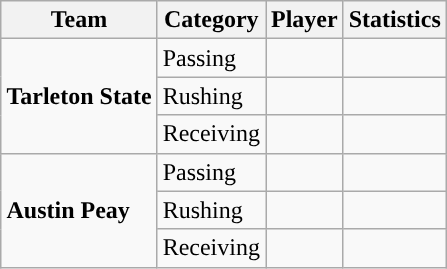<table class="wikitable" style="float: right;">
<tr>
<th>Team</th>
<th>Category</th>
<th>Player</th>
<th>Statistics</th>
</tr>
<tr>
<td rowspan=3><strong>Tarleton State</strong></td>
<td>Passing</td>
<td></td>
<td></td>
</tr>
<tr>
<td>Rushing</td>
<td></td>
<td></td>
</tr>
<tr>
<td>Receiving</td>
<td></td>
<td></td>
</tr>
<tr>
<td rowspan=3><strong>Austin Peay</strong></td>
<td>Passing</td>
<td></td>
<td></td>
</tr>
<tr>
<td>Rushing</td>
<td></td>
<td></td>
</tr>
<tr>
<td>Receiving</td>
<td></td>
<td></td>
</tr>
</table>
